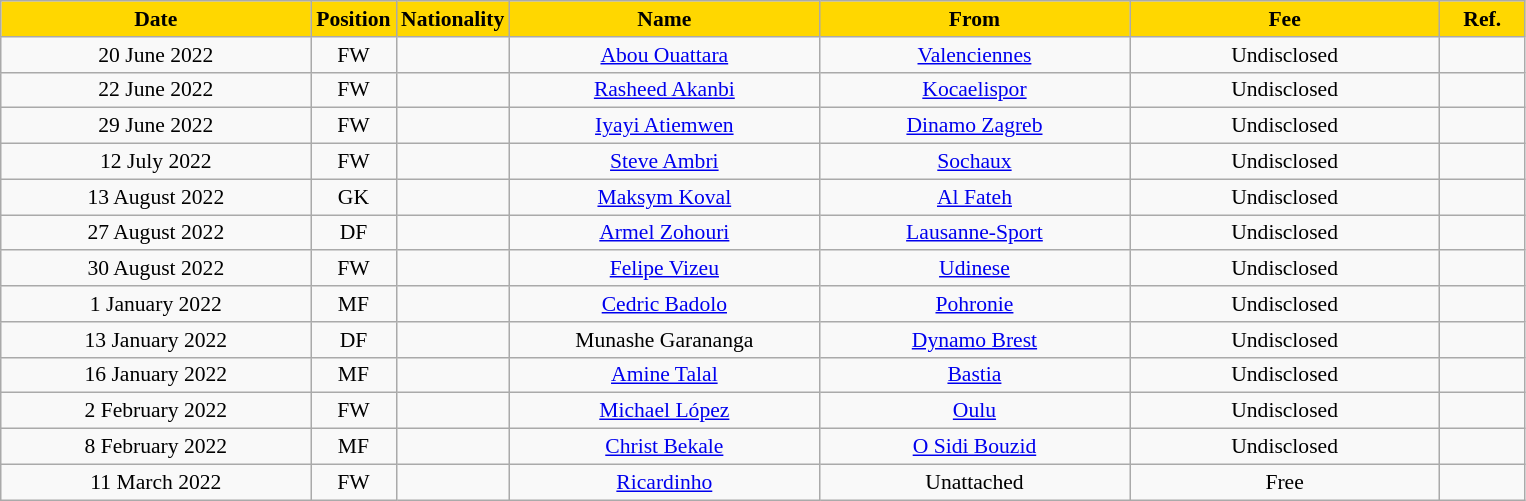<table class="wikitable"  style="text-align:center; font-size:90%; ">
<tr>
<th style="background:gold; color:black; width:200px;">Date</th>
<th style="background:gold; color:black; width:50px;">Position</th>
<th style="background:gold; color:black; width:50px;">Nationality</th>
<th style="background:gold; color:black; width:200px;">Name</th>
<th style="background:gold; color:black; width:200px;">From</th>
<th style="background:gold; color:black; width:200px;">Fee</th>
<th style="background:gold; color:black; width:50px;">Ref.</th>
</tr>
<tr>
<td>20 June 2022</td>
<td>FW</td>
<td></td>
<td><a href='#'>Abou Ouattara</a></td>
<td><a href='#'>Valenciennes</a></td>
<td>Undisclosed</td>
<td></td>
</tr>
<tr>
<td>22 June 2022</td>
<td>FW</td>
<td></td>
<td><a href='#'>Rasheed Akanbi</a></td>
<td><a href='#'>Kocaelispor</a></td>
<td>Undisclosed</td>
<td></td>
</tr>
<tr>
<td>29 June 2022</td>
<td>FW</td>
<td></td>
<td><a href='#'>Iyayi Atiemwen</a></td>
<td><a href='#'>Dinamo Zagreb</a></td>
<td>Undisclosed</td>
<td></td>
</tr>
<tr>
<td>12 July 2022</td>
<td>FW</td>
<td></td>
<td><a href='#'>Steve Ambri</a></td>
<td><a href='#'>Sochaux</a></td>
<td>Undisclosed</td>
<td></td>
</tr>
<tr>
<td>13 August 2022</td>
<td>GK</td>
<td></td>
<td><a href='#'>Maksym Koval</a></td>
<td><a href='#'>Al Fateh</a></td>
<td>Undisclosed</td>
<td></td>
</tr>
<tr>
<td>27 August 2022</td>
<td>DF</td>
<td></td>
<td><a href='#'>Armel Zohouri</a></td>
<td><a href='#'>Lausanne-Sport</a></td>
<td>Undisclosed</td>
<td></td>
</tr>
<tr>
<td>30 August 2022</td>
<td>FW</td>
<td></td>
<td><a href='#'>Felipe Vizeu</a></td>
<td><a href='#'>Udinese</a></td>
<td>Undisclosed</td>
<td></td>
</tr>
<tr>
<td>1 January 2022</td>
<td>MF</td>
<td></td>
<td><a href='#'>Cedric Badolo</a></td>
<td><a href='#'>Pohronie</a></td>
<td>Undisclosed</td>
<td></td>
</tr>
<tr>
<td>13 January 2022</td>
<td>DF</td>
<td></td>
<td>Munashe Garananga</td>
<td><a href='#'>Dynamo Brest</a></td>
<td>Undisclosed</td>
<td></td>
</tr>
<tr>
<td>16 January 2022</td>
<td>MF</td>
<td></td>
<td><a href='#'>Amine Talal</a></td>
<td><a href='#'>Bastia</a></td>
<td>Undisclosed</td>
<td></td>
</tr>
<tr>
<td>2 February 2022</td>
<td>FW</td>
<td></td>
<td><a href='#'>Michael López</a></td>
<td><a href='#'>Oulu</a></td>
<td>Undisclosed</td>
<td></td>
</tr>
<tr>
<td>8 February 2022</td>
<td>MF</td>
<td></td>
<td><a href='#'>Christ Bekale</a></td>
<td><a href='#'>O Sidi Bouzid</a></td>
<td>Undisclosed</td>
<td></td>
</tr>
<tr>
<td>11 March 2022</td>
<td>FW</td>
<td></td>
<td><a href='#'>Ricardinho</a></td>
<td>Unattached</td>
<td>Free</td>
<td></td>
</tr>
</table>
